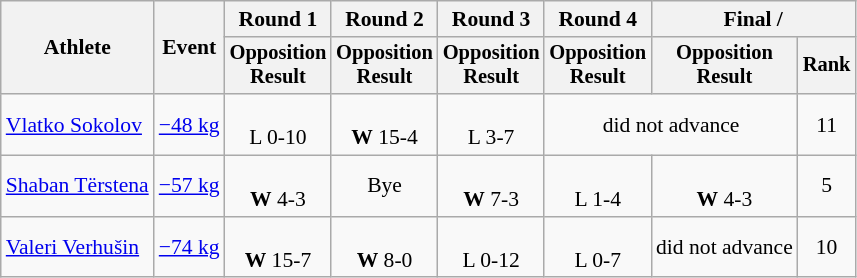<table class="wikitable" style="font-size:90%">
<tr>
<th rowspan="2">Athlete</th>
<th rowspan="2">Event</th>
<th>Round 1</th>
<th>Round 2</th>
<th>Round 3</th>
<th>Round 4</th>
<th colspan=2>Final / </th>
</tr>
<tr style="font-size: 95%">
<th>Opposition<br>Result</th>
<th>Opposition<br>Result</th>
<th>Opposition<br>Result</th>
<th>Opposition<br>Result</th>
<th>Opposition<br>Result</th>
<th>Rank</th>
</tr>
<tr align=center>
<td align=left><a href='#'>Vlatko Sokolov</a></td>
<td align=left><a href='#'>−48 kg</a></td>
<td><br> L 0-10</td>
<td><br> <strong>W</strong> 15-4</td>
<td><br> L  3-7</td>
<td colspan=2>did not advance</td>
<td>11</td>
</tr>
<tr align=center>
<td align=left><a href='#'>Shaban Tërstena</a></td>
<td align=left><a href='#'>−57 kg</a></td>
<td><br> <strong>W</strong> 4-3</td>
<td>Bye</td>
<td><br> <strong>W</strong> 7-3</td>
<td><br>  L 1-4</td>
<td><br> <strong>W</strong> 4-3</td>
<td>5</td>
</tr>
<tr align=center>
<td align=left><a href='#'>Valeri Verhušin</a></td>
<td align=left><a href='#'>−74 kg</a></td>
<td><br> <strong>W</strong> 15-7</td>
<td><br> <strong>W</strong> 8-0</td>
<td><br> L  0-12</td>
<td><br> L  0-7</td>
<td>did not advance</td>
<td>10</td>
</tr>
</table>
